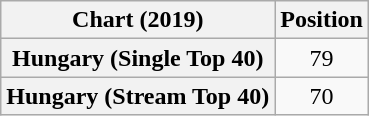<table class="wikitable plainrowheaders" style="text-align:center">
<tr>
<th scope="col">Chart (2019)</th>
<th scope="col">Position</th>
</tr>
<tr>
<th scope="row">Hungary (Single Top 40)</th>
<td>79</td>
</tr>
<tr>
<th scope="row">Hungary (Stream Top 40)</th>
<td>70</td>
</tr>
</table>
